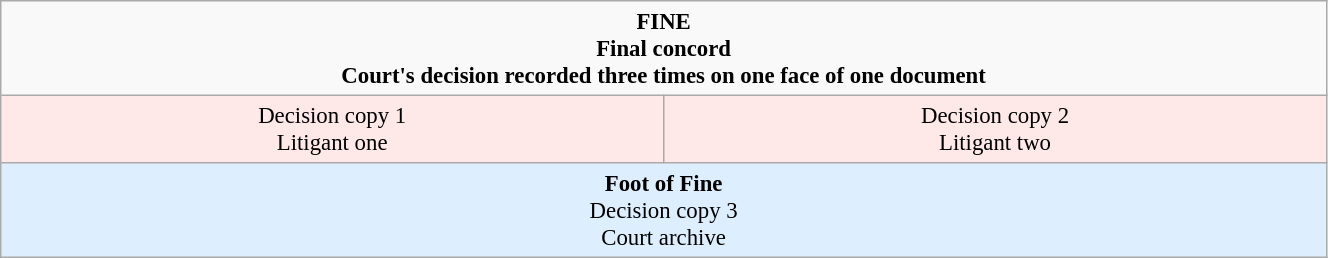<table border="2" cellpadding="4" cellspacing="0" style="margin: 1em 1em 1em 0; background: #f9f9f9; border: 1px #aaa solid; border-collapse: collapse; font-size: 95%;" width=70%>
<tr ---->
<th colspan=2 align=center>FINE <br>Final concord <br>Court's decision recorded three times on one face of one document</th>
</tr>
<tr ---- bgcolor=#FFE8E8>
<td align=center>Decision copy 1 <br>Litigant one</td>
<td align=center>Decision copy 2 <br>Litigant two</td>
</tr>
<tr ---- bgcolor=#DDEEFF>
<td colspan=2 align=center><strong>Foot of Fine</strong><br>Decision copy 3<br>Court archive</td>
</tr>
</table>
